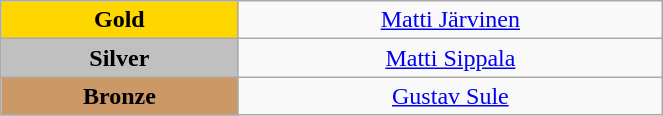<table class="wikitable" style="text-align:center; " width="35%">
<tr>
<td bgcolor="gold"><strong>Gold</strong></td>
<td><a href='#'>Matti Järvinen</a><br>  <small><em></em></small></td>
</tr>
<tr>
<td bgcolor="silver"><strong>Silver</strong></td>
<td><a href='#'>Matti Sippala</a><br>  <small><em></em></small></td>
</tr>
<tr>
<td bgcolor="CC9966"><strong>Bronze</strong></td>
<td><a href='#'>Gustav Sule</a><br>  <small><em></em></small></td>
</tr>
</table>
